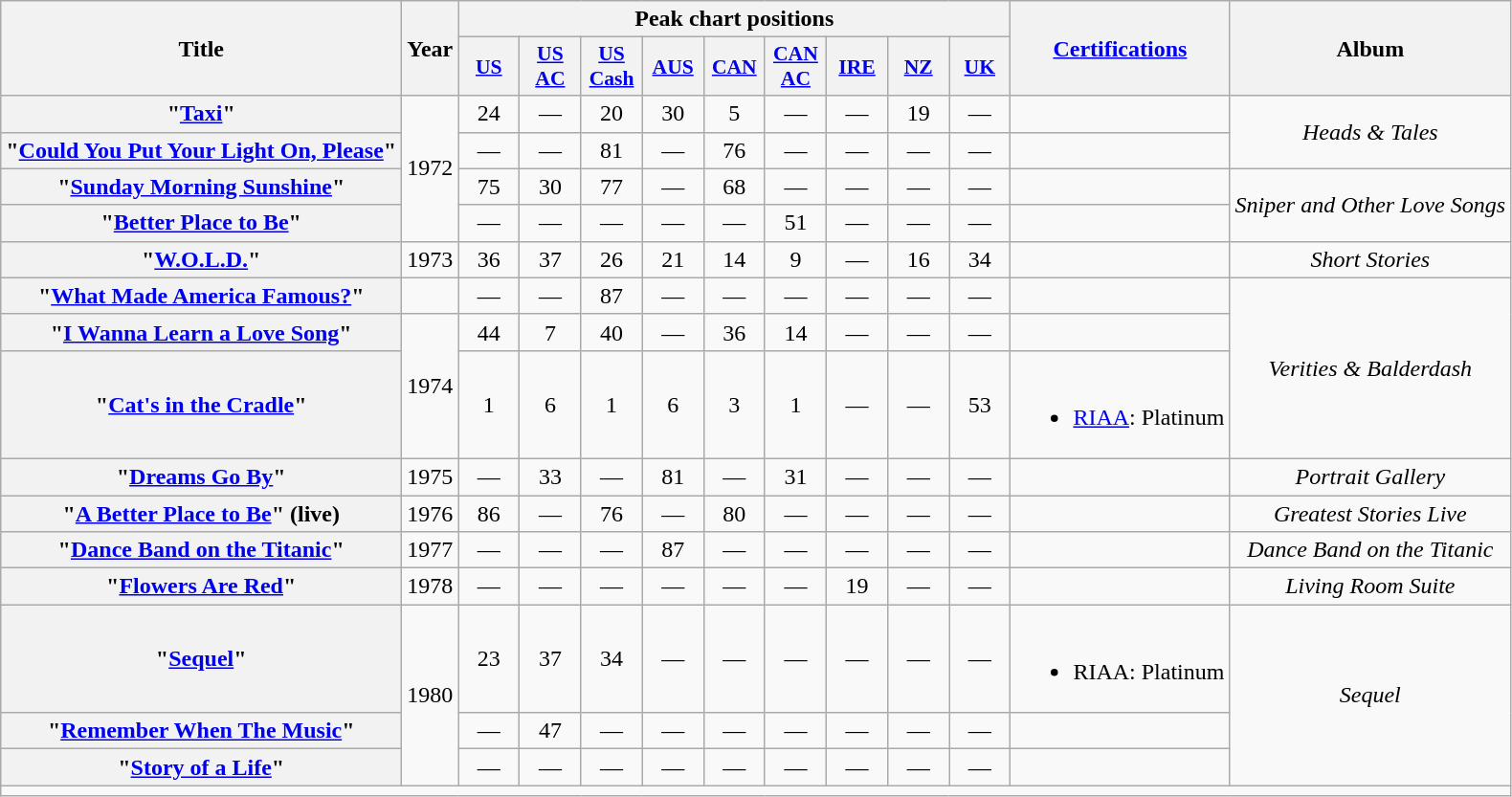<table class="wikitable plainrowheaders" style="text-align:center;">
<tr>
<th rowspan="2" scope="col">Title</th>
<th rowspan="2" scope="col">Year</th>
<th colspan="9" scope="col">Peak chart positions</th>
<th rowspan="2" scope="col"><a href='#'>Certifications</a></th>
<th rowspan="2">Album</th>
</tr>
<tr>
<th scope="col" style="width:2.5em;font-size:90%;"><a href='#'>US</a><br></th>
<th scope="col" style="width:2.5em;font-size:90%;"><a href='#'>US<br>AC</a><br></th>
<th scope="col" style="width:2.5em;font-size:90%;"><a href='#'>US<br>Cash</a><br></th>
<th scope="col" style="width:2.5em;font-size:90%;"><a href='#'>AUS</a><br></th>
<th scope="col" style="width:2.5em;font-size:90%;"><a href='#'>CAN</a><br></th>
<th scope="col" style="width:2.5em;font-size:90%;"><a href='#'>CAN<br>AC</a><br></th>
<th scope="col" style="width:2.5em;font-size:90%;"><a href='#'>IRE</a><br></th>
<th scope="col" style="width:2.5em;font-size:90%;"><a href='#'>NZ</a><br></th>
<th scope="col" style="width:2.5em;font-size:90%;"><a href='#'>UK</a><br></th>
</tr>
<tr>
<th scope="row">"<a href='#'>Taxi</a>"</th>
<td rowspan="4">1972</td>
<td>24</td>
<td>—</td>
<td>20</td>
<td>30</td>
<td>5</td>
<td>—</td>
<td>—</td>
<td>19</td>
<td>—</td>
<td></td>
<td rowspan="2"><em>Heads & Tales</em></td>
</tr>
<tr>
<th scope="row">"<a href='#'>Could You Put Your Light On, Please</a>"</th>
<td>—</td>
<td>—</td>
<td>81</td>
<td>—</td>
<td>76</td>
<td>—</td>
<td>—</td>
<td>—</td>
<td>—</td>
<td></td>
</tr>
<tr>
<th scope="row">"<a href='#'>Sunday Morning Sunshine</a>"</th>
<td>75</td>
<td>30</td>
<td>77</td>
<td>—</td>
<td>68</td>
<td>—</td>
<td>—</td>
<td>—</td>
<td>—</td>
<td></td>
<td rowspan="2"><em>Sniper and Other Love Songs</em></td>
</tr>
<tr>
<th scope="row">"<a href='#'>Better Place to Be</a>"</th>
<td>—</td>
<td>—</td>
<td>—</td>
<td>—</td>
<td>—</td>
<td>51</td>
<td>—</td>
<td>—</td>
<td>—</td>
<td></td>
</tr>
<tr>
<th scope="row">"<a href='#'>W.O.L.D.</a>"</th>
<td>1973</td>
<td>36</td>
<td>37</td>
<td>26</td>
<td>21</td>
<td>14</td>
<td>9</td>
<td>—</td>
<td>16</td>
<td>34</td>
<td></td>
<td><em>Short Stories</em></td>
</tr>
<tr>
<th scope="row">"<a href='#'>What Made America Famous?</a>"</th>
<td></td>
<td>—</td>
<td>—</td>
<td>87</td>
<td>—</td>
<td>—</td>
<td>—</td>
<td>—</td>
<td>—</td>
<td>—</td>
<td></td>
<td rowspan="3"><em>Verities & Balderdash</em></td>
</tr>
<tr>
<th scope="row">"<a href='#'>I Wanna Learn a Love Song</a>"</th>
<td rowspan="2">1974</td>
<td>44</td>
<td>7</td>
<td>40</td>
<td>—</td>
<td>36</td>
<td>14</td>
<td>—</td>
<td>—</td>
<td>—</td>
<td></td>
</tr>
<tr>
<th scope="row">"<a href='#'>Cat's in the Cradle</a>"</th>
<td>1</td>
<td>6</td>
<td>1</td>
<td>6</td>
<td>3</td>
<td>1</td>
<td>—</td>
<td>—</td>
<td>53</td>
<td><br><ul><li><a href='#'>RIAA</a>: Platinum</li></ul></td>
</tr>
<tr>
<th scope="row">"<a href='#'>Dreams Go By</a>"</th>
<td>1975</td>
<td>—</td>
<td>33</td>
<td>—</td>
<td>81</td>
<td>—</td>
<td>31</td>
<td>—</td>
<td>—</td>
<td>—</td>
<td></td>
<td><em>Portrait Gallery</em></td>
</tr>
<tr>
<th scope="row">"<a href='#'>A Better Place to Be</a>" (live)</th>
<td>1976</td>
<td>86</td>
<td>—</td>
<td>76</td>
<td>—</td>
<td>80</td>
<td>—</td>
<td>—</td>
<td>—</td>
<td>—</td>
<td></td>
<td><em>Greatest Stories Live</em></td>
</tr>
<tr>
<th scope="row">"<a href='#'>Dance Band on the Titanic</a>"</th>
<td>1977</td>
<td>—</td>
<td>—</td>
<td>—</td>
<td>87</td>
<td>—</td>
<td>—</td>
<td>—</td>
<td>—</td>
<td>—</td>
<td></td>
<td><em>Dance Band on the Titanic</em></td>
</tr>
<tr>
<th scope="row">"<a href='#'>Flowers Are Red</a>"</th>
<td>1978</td>
<td>—</td>
<td>—</td>
<td>—</td>
<td>—</td>
<td>—</td>
<td>—</td>
<td>19</td>
<td>—</td>
<td>—</td>
<td></td>
<td><em>Living Room Suite</em></td>
</tr>
<tr>
<th scope="row">"<a href='#'>Sequel</a>"</th>
<td rowspan="3">1980</td>
<td>23</td>
<td>37</td>
<td>34</td>
<td>—</td>
<td>—</td>
<td>—</td>
<td>—</td>
<td>—</td>
<td>—</td>
<td><br><ul><li>RIAA: Platinum</li></ul></td>
<td rowspan="3"><em>Sequel</em></td>
</tr>
<tr>
<th scope="row">"<a href='#'>Remember When The Music</a>"</th>
<td>—</td>
<td>47</td>
<td>—</td>
<td>—</td>
<td>—</td>
<td>—</td>
<td>—</td>
<td>—</td>
<td>—</td>
<td></td>
</tr>
<tr>
<th scope="row">"<a href='#'>Story of a Life</a>"</th>
<td>—</td>
<td>—</td>
<td>—</td>
<td>—</td>
<td>—</td>
<td>—</td>
<td>—</td>
<td>—</td>
<td>—</td>
<td></td>
</tr>
<tr>
<td colspan="13"></td>
</tr>
</table>
